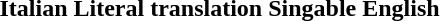<table>
<tr>
<th>Italian</th>
<th>Literal translation</th>
<th>Singable English</th>
</tr>
<tr>
<td></td>
<td></td>
<td></td>
</tr>
</table>
